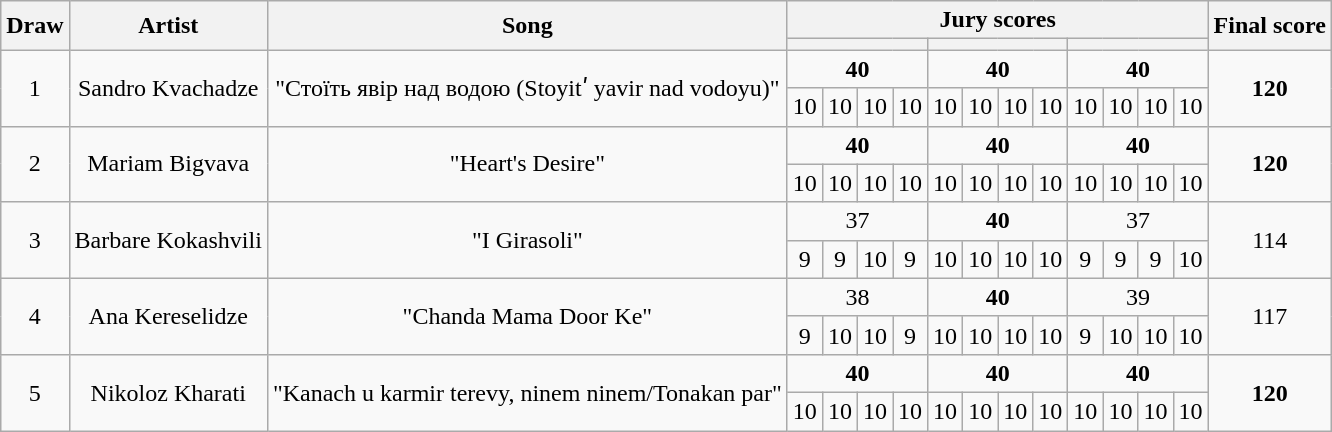<table class="sortable wikitable" style="text-align:center;margin:1em auto 1em auto">
<tr>
<th rowspan="2" scope="col">Draw</th>
<th rowspan="2" scope="col">Artist</th>
<th rowspan="2" scope="col">Song</th>
<th colspan="12" scope="col">Jury scores</th>
<th rowspan="2" scope="col">Final score</th>
</tr>
<tr>
<th colspan="4" class="unsortable" scope="col"><small></small></th>
<th colspan="4" class="unsortable" scope="col"><small></small></th>
<th colspan="4" class="unsortable" scope="col"><small></small></th>
</tr>
<tr>
<td rowspan="2">1</td>
<td rowspan="2">Sandro Kvachadze</td>
<td rowspan="2">"Стоїть явір над водою (Stoyitʹ yavir nad vodoyu)"<br></td>
<td colspan="4"><strong>40</strong></td>
<td colspan="4"><strong>40</strong></td>
<td colspan="4"><strong>40</strong></td>
<td rowspan="2"><strong>120</strong></td>
</tr>
<tr>
<td>10</td>
<td>10</td>
<td>10</td>
<td>10</td>
<td>10</td>
<td>10</td>
<td>10</td>
<td>10</td>
<td>10</td>
<td>10</td>
<td>10</td>
<td>10</td>
</tr>
<tr>
<td rowspan="2">2</td>
<td rowspan="2">Mariam Bigvava</td>
<td rowspan="2">"Heart's Desire"<br></td>
<td colspan="4"><strong>40</strong></td>
<td colspan="4"><strong>40</strong></td>
<td colspan="4"><strong>40</strong></td>
<td rowspan="2"><strong>120</strong></td>
</tr>
<tr>
<td>10</td>
<td>10</td>
<td>10</td>
<td>10</td>
<td>10</td>
<td>10</td>
<td>10</td>
<td>10</td>
<td>10</td>
<td>10</td>
<td>10</td>
<td>10</td>
</tr>
<tr>
<td rowspan="2">3</td>
<td rowspan="2">Barbare Kokashvili</td>
<td rowspan="2">"I Girasoli"<br></td>
<td colspan="4">37</td>
<td colspan="4"><strong>40</strong></td>
<td colspan="4">37</td>
<td rowspan="2">114</td>
</tr>
<tr>
<td>9</td>
<td>9</td>
<td>10</td>
<td>9</td>
<td>10</td>
<td>10</td>
<td>10</td>
<td>10</td>
<td>9</td>
<td>9</td>
<td>9</td>
<td>10</td>
</tr>
<tr>
<td rowspan="2">4</td>
<td rowspan="2">Ana Kereselidze</td>
<td rowspan="2">"Chanda Mama Door Ke"<br></td>
<td colspan="4">38</td>
<td colspan="4"><strong>40</strong></td>
<td colspan="4">39</td>
<td rowspan="2">117</td>
</tr>
<tr>
<td>9</td>
<td>10</td>
<td>10</td>
<td>9</td>
<td>10</td>
<td>10</td>
<td>10</td>
<td>10</td>
<td>9</td>
<td>10</td>
<td>10</td>
<td>10</td>
</tr>
<tr>
<td rowspan="2">5</td>
<td rowspan="2">Nikoloz Kharati</td>
<td rowspan="2">"Kanach u karmir terevy, ninem ninem/Tonakan par"<br></td>
<td colspan="4"><strong>40</strong></td>
<td colspan="4"><strong>40</strong></td>
<td colspan="4"><strong>40</strong></td>
<td rowspan="2"><strong>120</strong></td>
</tr>
<tr>
<td>10</td>
<td>10</td>
<td>10</td>
<td>10</td>
<td>10</td>
<td>10</td>
<td>10</td>
<td>10</td>
<td>10</td>
<td>10</td>
<td>10</td>
<td>10</td>
</tr>
</table>
